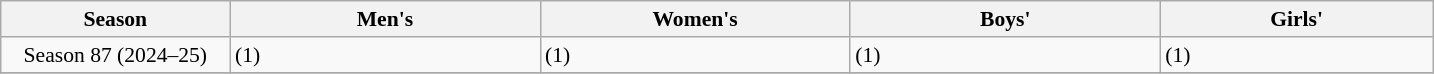<table class="wikitable" style="font-size:90%;">
<tr>
<th width=16%>Season</th>
<th width=200px>Men's</th>
<th width=200px>Women's</th>
<th width=200px>Boys'</th>
<th width=175px>Girls'</th>
</tr>
<tr>
<td align=center>Season 87 (2024–25)</td>
<td> (1)</td>
<td> (1)</td>
<td> (1)</td>
<td> (1)</td>
</tr>
<tr>
</tr>
</table>
